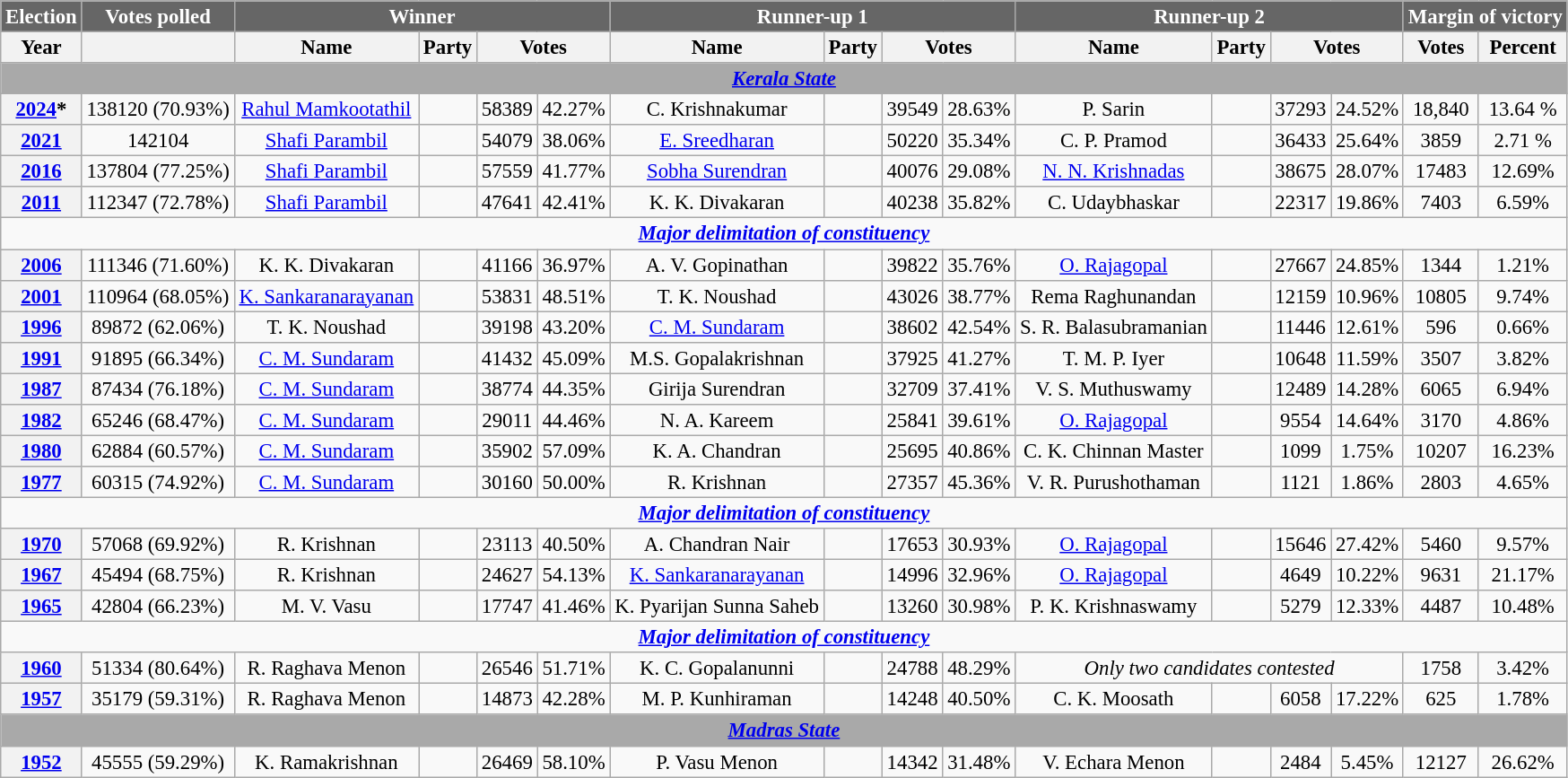<table class="wikitable sortable" style="text-align:center;font-size:95%;line-height:16px">
<tr>
<th style="background-color:#666666; color:white">Election</th>
<th style="background-color:#666666; color:white">Votes polled</th>
<th style="background-color:#666666; color:white" colspan=4>Winner</th>
<th style="background-color:#666666; color:white" colspan=4>Runner-up 1</th>
<th style="background-color:#666666; color:white" colspan=4>Runner-up 2</th>
<th style="background-color:#666666; color:white" colspan="2">Margin of victory</th>
</tr>
<tr>
<th>Year</th>
<th></th>
<th>Name</th>
<th>Party</th>
<th colspan="2">Votes</th>
<th>Name</th>
<th>Party</th>
<th colspan="2">Votes</th>
<th>Name</th>
<th>Party</th>
<th colspan="2">Votes</th>
<th>Votes</th>
<th>Percent</th>
</tr>
<tr>
<td colspan=17 align="center" style="background-color: darkgrey;"><a href='#'><span><strong><em>Kerala State</em></strong></span></a></td>
</tr>
<tr>
<th><a href='#'>2024</a>*</th>
<td>138120 (70.93%)</td>
<td><a href='#'>Rahul Mamkootathil</a></td>
<td></td>
<td>58389</td>
<td>42.27%</td>
<td>C. Krishnakumar</td>
<td></td>
<td>39549</td>
<td>28.63%</td>
<td>P. Sarin</td>
<td></td>
<td>37293</td>
<td>24.52%</td>
<td>18,840</td>
<td>13.64 %</td>
</tr>
<tr>
<th><a href='#'>2021</a></th>
<td>142104</td>
<td><a href='#'>Shafi Parambil</a></td>
<td></td>
<td>54079</td>
<td>38.06%</td>
<td><a href='#'>E. Sreedharan</a></td>
<td></td>
<td>50220</td>
<td>35.34%</td>
<td>C. P. Pramod</td>
<td></td>
<td>36433</td>
<td>25.64%</td>
<td>3859</td>
<td>2.71 %</td>
</tr>
<tr>
<th><a href='#'>2016</a></th>
<td>137804 (77.25%)</td>
<td><a href='#'>Shafi Parambil</a></td>
<td></td>
<td>57559</td>
<td>41.77%</td>
<td><a href='#'>Sobha Surendran</a></td>
<td></td>
<td>40076</td>
<td>29.08%</td>
<td><a href='#'>N. N. Krishnadas</a></td>
<td></td>
<td>38675</td>
<td>28.07%</td>
<td>17483</td>
<td>12.69%</td>
</tr>
<tr>
<th><a href='#'>2011</a></th>
<td>112347 (72.78%)</td>
<td><a href='#'>Shafi Parambil</a></td>
<td></td>
<td>47641</td>
<td>42.41%</td>
<td>K. K. Divakaran</td>
<td></td>
<td>40238</td>
<td>35.82%</td>
<td>C. Udaybhaskar</td>
<td></td>
<td>22317</td>
<td>19.86%</td>
<td>7403</td>
<td>6.59%</td>
</tr>
<tr>
<td colspan =17><a href='#'><strong><em>Major delimitation of constituency</em></strong></a></td>
</tr>
<tr>
<th><a href='#'>2006</a></th>
<td>111346 (71.60%)</td>
<td>K. K. Divakaran</td>
<td></td>
<td>41166</td>
<td>36.97%</td>
<td>A. V. Gopinathan</td>
<td></td>
<td>39822</td>
<td>35.76%</td>
<td><a href='#'>O. Rajagopal</a></td>
<td></td>
<td>27667</td>
<td>24.85%</td>
<td>1344</td>
<td>1.21%</td>
</tr>
<tr>
<th><a href='#'>2001</a></th>
<td>110964 (68.05%)</td>
<td><a href='#'>K. Sankaranarayanan</a></td>
<td></td>
<td>53831</td>
<td>48.51%</td>
<td>T. K. Noushad</td>
<td></td>
<td>43026</td>
<td>38.77%</td>
<td>Rema Raghunandan</td>
<td></td>
<td>12159</td>
<td>10.96%</td>
<td>10805</td>
<td>9.74%</td>
</tr>
<tr>
<th><a href='#'>1996</a></th>
<td>89872 (62.06%)</td>
<td>T. K. Noushad</td>
<td></td>
<td>39198</td>
<td>43.20%</td>
<td><a href='#'>C. M. Sundaram</a></td>
<td></td>
<td>38602</td>
<td>42.54%</td>
<td>S. R. Balasubramanian</td>
<td></td>
<td>11446</td>
<td>12.61%</td>
<td>596</td>
<td>0.66%</td>
</tr>
<tr>
<th><a href='#'>1991</a></th>
<td>91895 (66.34%)</td>
<td><a href='#'>C. M. Sundaram</a></td>
<td></td>
<td>41432</td>
<td>45.09%</td>
<td>M.S. Gopalakrishnan</td>
<td></td>
<td>37925</td>
<td>41.27%</td>
<td>T. M. P. Iyer</td>
<td></td>
<td>10648</td>
<td>11.59%</td>
<td>3507</td>
<td>3.82%</td>
</tr>
<tr>
<th><a href='#'>1987</a></th>
<td>87434 (76.18%)</td>
<td><a href='#'>C. M. Sundaram</a></td>
<td></td>
<td>38774</td>
<td>44.35%</td>
<td>Girija Surendran</td>
<td></td>
<td>32709</td>
<td>37.41%</td>
<td>V. S. Muthuswamy</td>
<td></td>
<td>12489</td>
<td>14.28%</td>
<td>6065</td>
<td>6.94%</td>
</tr>
<tr>
<th><a href='#'>1982</a></th>
<td>65246 (68.47%)</td>
<td><a href='#'>C. M. Sundaram</a></td>
<td></td>
<td>29011</td>
<td>44.46%</td>
<td>N. A. Kareem</td>
<td></td>
<td>25841</td>
<td>39.61%</td>
<td><a href='#'>O. Rajagopal</a></td>
<td></td>
<td>9554</td>
<td>14.64%</td>
<td>3170</td>
<td>4.86%</td>
</tr>
<tr>
<th><a href='#'>1980</a></th>
<td>62884 (60.57%)</td>
<td><a href='#'>C. M. Sundaram</a></td>
<td></td>
<td>35902</td>
<td>57.09%</td>
<td>K. A. Chandran</td>
<td></td>
<td>25695</td>
<td>40.86%</td>
<td>C. K. Chinnan Master</td>
<td></td>
<td>1099</td>
<td>1.75%</td>
<td>10207</td>
<td>16.23%</td>
</tr>
<tr>
<th><a href='#'>1977</a></th>
<td>60315 (74.92%)</td>
<td><a href='#'>C. M. Sundaram</a></td>
<td></td>
<td>30160</td>
<td>50.00%</td>
<td>R. Krishnan</td>
<td></td>
<td>27357</td>
<td>45.36%</td>
<td>V. R. Purushothaman</td>
<td></td>
<td>1121</td>
<td>1.86%</td>
<td>2803</td>
<td>4.65%</td>
</tr>
<tr>
<td colspan =17><a href='#'><strong><em>Major delimitation of constituency</em></strong></a></td>
</tr>
<tr>
<th><a href='#'>1970</a></th>
<td>57068 (69.92%)</td>
<td>R. Krishnan</td>
<td></td>
<td>23113</td>
<td>40.50%</td>
<td>A. Chandran Nair</td>
<td></td>
<td>17653</td>
<td>30.93%</td>
<td><a href='#'>O. Rajagopal</a></td>
<td></td>
<td>15646</td>
<td>27.42%</td>
<td>5460</td>
<td>9.57%</td>
</tr>
<tr>
<th><a href='#'>1967</a></th>
<td>45494 (68.75%)</td>
<td>R. Krishnan</td>
<td></td>
<td>24627</td>
<td>54.13%</td>
<td><a href='#'>K. Sankaranarayanan</a></td>
<td></td>
<td>14996</td>
<td>32.96%</td>
<td><a href='#'>O. Rajagopal</a></td>
<td></td>
<td>4649</td>
<td>10.22%</td>
<td>9631</td>
<td>21.17%</td>
</tr>
<tr>
<th><a href='#'>1965</a></th>
<td>42804 (66.23%)</td>
<td>M. V. Vasu</td>
<td></td>
<td>17747</td>
<td>41.46%</td>
<td>K. Pyarijan Sunna Saheb</td>
<td></td>
<td>13260</td>
<td>30.98%</td>
<td>P. K. Krishnaswamy</td>
<td></td>
<td>5279</td>
<td>12.33%</td>
<td>4487</td>
<td>10.48%</td>
</tr>
<tr>
<td colspan =17><a href='#'><strong><em>Major delimitation of constituency</em></strong></a></td>
</tr>
<tr>
<th><a href='#'>1960</a></th>
<td>51334 (80.64%)</td>
<td>R. Raghava Menon</td>
<td></td>
<td>26546</td>
<td>51.71%</td>
<td>K. C. Gopalanunni</td>
<td></td>
<td>24788</td>
<td>48.29%</td>
<td colspan=4><em>Only two candidates contested</em></td>
<td>1758</td>
<td>3.42%</td>
</tr>
<tr>
<th><a href='#'>1957</a></th>
<td>35179 (59.31%)</td>
<td>R. Raghava Menon</td>
<td></td>
<td>14873</td>
<td>42.28%</td>
<td>M. P. Kunhiraman</td>
<td></td>
<td>14248</td>
<td>40.50%</td>
<td>C. K. Moosath</td>
<td></td>
<td>6058</td>
<td>17.22%</td>
<td>625</td>
<td>1.78%</td>
</tr>
<tr>
<td colspan=17 align="center" style="background-color: darkgrey;"><a href='#'><span><strong><em>Madras State</em></strong></span></a></td>
</tr>
<tr>
<th><a href='#'>1952</a></th>
<td>45555 (59.29%)</td>
<td>K. Ramakrishnan</td>
<td></td>
<td>26469</td>
<td>58.10%</td>
<td>P. Vasu Menon</td>
<td></td>
<td>14342</td>
<td>31.48%</td>
<td>V. Echara Menon</td>
<td></td>
<td>2484</td>
<td>5.45%</td>
<td>12127</td>
<td>26.62%</td>
</tr>
</table>
